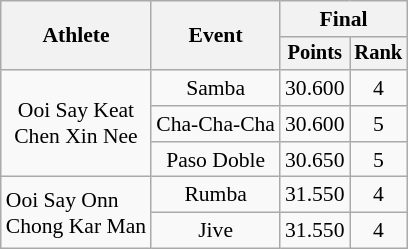<table class="wikitable" style="font-size:90%">
<tr>
<th rowspan="2">Athlete</th>
<th rowspan="2">Event</th>
<th colspan="2">Final</th>
</tr>
<tr style="font-size:95%">
<th>Points</th>
<th>Rank</th>
</tr>
<tr align="center">
<td rowspan="3">Ooi Say Keat<br>Chen Xin Nee</td>
<td>Samba</td>
<td>30.600</td>
<td>4</td>
</tr>
<tr align="center">
<td align="left">Cha-Cha-Cha</td>
<td>30.600</td>
<td>5</td>
</tr>
<tr align="center">
<td>Paso Doble</td>
<td>30.650</td>
<td>5</td>
</tr>
<tr align="center">
<td rowspan="2" align="left">Ooi Say Onn<br>Chong Kar Man</td>
<td>Rumba</td>
<td>31.550</td>
<td>4</td>
</tr>
<tr align="center">
<td>Jive</td>
<td>31.550</td>
<td>4</td>
</tr>
</table>
